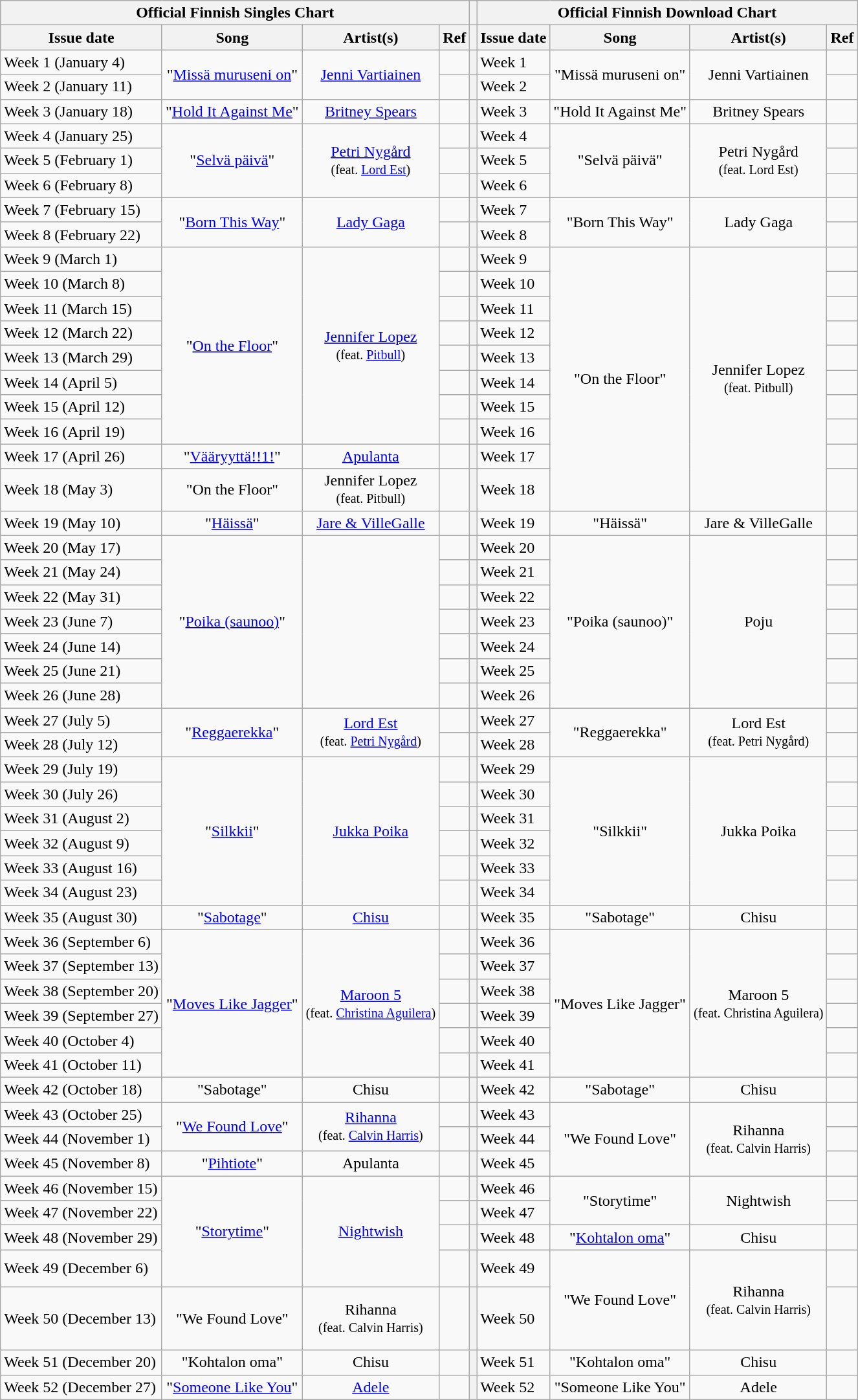<table class="wikitable">
<tr>
<th style="text-align: center;" colspan="4">Official Finnish Singles Chart</th>
<th style="text-align: center;" colspan="1"></th>
<th style="text-align: center;" colspan="4">Official Finnish Download Chart</th>
</tr>
<tr>
<th style="text-align: center;">Issue date</th>
<th style="text-align: center;">Song</th>
<th style="text-align: center;">Artist(s)</th>
<th style="text-align: center;">Ref</th>
<th style="text-align: center;"></th>
<th style="text-align: center;">Issue date</th>
<th style="text-align: center;">Song</th>
<th style="text-align: center;">Artist(s)</th>
<th style="text-align: center;">Ref</th>
</tr>
<tr>
<td>Week 1 (January 4)</td>
<td style="text-align: center;" rowspan="2">"<a href='#'>Missä muruseni on</a>"</td>
<td style="text-align: center;" rowspan="2"><a href='#'>Jenni Vartiainen</a></td>
<td style="text-align: center;"></td>
<th style="text-align: center;"></th>
<td style="text-align: left;">Week 1</td>
<td style="text-align: center;" rowspan="2">"Missä muruseni on"</td>
<td style="text-align: center;" rowspan="2">Jenni Vartiainen</td>
<td style="text-align: center;"></td>
</tr>
<tr>
<td>Week 2 (January 11)</td>
<td style="text-align: center;"></td>
<th style="text-align: center;"></th>
<td style="text-align: left;">Week 2</td>
<td style="text-align: center;"></td>
</tr>
<tr>
<td>Week 3 (January 18)</td>
<td style="text-align: center;">"<a href='#'>Hold It Against Me</a>"</td>
<td style="text-align: center;"><a href='#'>Britney Spears</a></td>
<td style="text-align: center;"></td>
<th style="text-align: center;"></th>
<td style="text-align: left;">Week 3</td>
<td style="text-align: center;">"Hold It Against Me"</td>
<td style="text-align: center;">Britney Spears</td>
<td style="text-align: center;"></td>
</tr>
<tr>
<td>Week 4 (January 25)</td>
<td style="text-align: center;" rowspan="3">"<a href='#'>Selvä päivä</a>"</td>
<td style="text-align: center;" rowspan="3"><a href='#'>Petri Nygård</a><br><small>(feat. <a href='#'>Lord Est</a>)</small></td>
<td style="text-align: center;"></td>
<th style="text-align: center;"></th>
<td style="text-align: left;">Week 4</td>
<td style="text-align: center;" rowspan="3">"Selvä päivä"</td>
<td style="text-align: center;" rowspan="3">Petri Nygård<br><small>(feat. Lord Est)</small></td>
<td style="text-align: center;"></td>
</tr>
<tr>
<td>Week 5 (February 1)</td>
<td style="text-align: center;"></td>
<th style="text-align: center;"></th>
<td style="text-align: left;">Week 5</td>
<td style="text-align: center;"></td>
</tr>
<tr>
<td>Week 6 (February 8)</td>
<td style="text-align: center;"></td>
<th style="text-align: center;"></th>
<td style="text-align: left;">Week 6</td>
<td style="text-align: center;"></td>
</tr>
<tr>
<td>Week 7 (February 15)</td>
<td style="text-align: center;" rowspan="2">"<a href='#'>Born This Way</a>"</td>
<td style="text-align: center;" rowspan="2"><a href='#'>Lady Gaga</a></td>
<td style="text-align: center;"></td>
<th style="text-align: center;"></th>
<td style="text-align: left;">Week 7</td>
<td style="text-align: center;" rowspan="2">"Born This Way"</td>
<td style="text-align: center;" rowspan="2">Lady Gaga</td>
<td style="text-align: center;"></td>
</tr>
<tr>
<td>Week 8 (February 22)</td>
<td style="text-align: center;"></td>
<th style="text-align: center;"></th>
<td style="text-align: left;">Week 8</td>
<td style="text-align: center;"></td>
</tr>
<tr>
<td>Week 9 (March 1)</td>
<td style="text-align: center;" rowspan="8">"<a href='#'>On the Floor</a>"</td>
<td style="text-align: center;" rowspan="8"><a href='#'>Jennifer Lopez</a><br><small>(feat. <a href='#'>Pitbull</a>)</small></td>
<td style="text-align: center;"></td>
<th style="text-align: center;"></th>
<td style="text-align: left;">Week 9</td>
<td style="text-align: center;" rowspan="10">"On the Floor"</td>
<td style="text-align: center;" rowspan="10">Jennifer Lopez<br><small>(feat. Pitbull)</small></td>
<td style="text-align: center;"></td>
</tr>
<tr>
<td>Week 10 (March 8)</td>
<td style="text-align: center;"></td>
<th style="text-align: center;"></th>
<td style="text-align: left;">Week 10</td>
<td style="text-align: center;"></td>
</tr>
<tr>
<td>Week 11 (March 15)</td>
<td style="text-align: center;"></td>
<th style="text-align: center;"></th>
<td style="text-align: left;">Week 11</td>
<td style="text-align: center;"></td>
</tr>
<tr>
<td>Week 12 (March 22)</td>
<td style="text-align: center;"></td>
<th style="text-align: center;"></th>
<td style="text-align: left;">Week 12</td>
<td style="text-align: center;"></td>
</tr>
<tr>
<td>Week 13 (March 29)</td>
<td style="text-align: center;"></td>
<th style="text-align: center;"></th>
<td style="text-align: left;">Week 13</td>
<td style="text-align: center;"></td>
</tr>
<tr>
<td>Week 14 (April 5)</td>
<td style="text-align: center;"></td>
<th style="text-align: center;"></th>
<td style="text-align: left;">Week 14</td>
<td style="text-align: center;"></td>
</tr>
<tr>
<td>Week 15 (April 12)</td>
<td style="text-align: center;"></td>
<th style="text-align: center;"></th>
<td style="text-align: left;">Week 15</td>
<td style="text-align: center;"></td>
</tr>
<tr>
<td>Week 16 (April 19)</td>
<td style="text-align: center;"></td>
<th style="text-align: center;"></th>
<td style="text-align: left;">Week 16</td>
<td style="text-align: center;"></td>
</tr>
<tr>
<td>Week 17 (April 26)</td>
<td style="text-align: center;">"<a href='#'>Vääryyttä!!1!</a>"</td>
<td style="text-align: center;"><a href='#'>Apulanta</a></td>
<td style="text-align: center;"></td>
<th style="text-align: center;"></th>
<td style="text-align: left;">Week 17</td>
<td style="text-align: center;"></td>
</tr>
<tr>
<td>Week 18 (May 3)</td>
<td style="text-align: center;">"On the Floor"</td>
<td style="text-align: center;">Jennifer Lopez<br><small>(feat. Pitbull)</small></td>
<td style="text-align: center;"></td>
<th style="text-align: center;"></th>
<td style="text-align: left;">Week 18</td>
<td style="text-align: center;"></td>
</tr>
<tr>
<td>Week 19 (May 10)</td>
<td style="text-align: center;">"<a href='#'>Häissä</a>"</td>
<td style="text-align: center;"><a href='#'>Jare & VilleGalle</a></td>
<td style="text-align: center;"></td>
<th style="text-align: center;"></th>
<td style="text-align: left;">Week 19</td>
<td style="text-align: center;">"Häissä"</td>
<td style="text-align: center;">Jare & VilleGalle</td>
<td style="text-align: center;"></td>
</tr>
<tr>
<td>Week 20 (May 17)</td>
<td style="text-align: center;" rowspan="7">"<a href='#'>Poika (saunoo)</a>"</td>
<td style="text-align: center;" rowspan="7"></td>
<td style="text-align: center;"></td>
<th style="text-align: center;"></th>
<td style="text-align: left;">Week 20</td>
<td style="text-align: center;" rowspan="7">"Poika (saunoo)"</td>
<td style="text-align: center;" rowspan="7">Poju</td>
<td style="text-align: center;"></td>
</tr>
<tr>
<td>Week 21 (May 24)</td>
<td style="text-align: center;"></td>
<th style="text-align: center;"></th>
<td style="text-align: left;">Week 21</td>
<td style="text-align: center;"></td>
</tr>
<tr>
<td>Week 22 (May 31)</td>
<td style="text-align: center;"></td>
<th style="text-align: center;"></th>
<td style="text-align: left;">Week 22</td>
<td style="text-align: center;"></td>
</tr>
<tr>
<td>Week 23 (June 7)</td>
<td style="text-align: center;"></td>
<th style="text-align: center;"></th>
<td style="text-align: left;">Week 23</td>
<td style="text-align: center;"></td>
</tr>
<tr>
<td>Week 24 (June 14)</td>
<td style="text-align: center;"></td>
<th style="text-align: center;"></th>
<td style="text-align: left;">Week 24</td>
<td style="text-align: center;"></td>
</tr>
<tr>
<td>Week 25 (June 21)</td>
<td style="text-align: center;"></td>
<th style="text-align: center;"></th>
<td style="text-align: left;">Week 25</td>
<td style="text-align: center;"></td>
</tr>
<tr>
<td>Week 26 (June 28)</td>
<td style="text-align: center;"></td>
<th style="text-align: center;"></th>
<td style="text-align: left;">Week 26</td>
<td style="text-align: center;"></td>
</tr>
<tr>
<td>Week 27 (July 5)</td>
<td style="text-align: center;" rowspan="2">"<a href='#'>Reggaerekka</a>"</td>
<td style="text-align: center;" rowspan="2"><a href='#'>Lord Est</a><br><small>(feat. <a href='#'>Petri Nygård</a>)</small></td>
<td style="text-align: center;"></td>
<th style="text-align: center;"></th>
<td style="text-align: left;">Week 27</td>
<td style="text-align: center;" rowspan="2">"Reggaerekka"</td>
<td style="text-align: center;" rowspan="2">Lord Est<br><small>(feat. Petri Nygård)</small></td>
<td style="text-align: center;"></td>
</tr>
<tr>
<td>Week 28 (July 12)</td>
<td style="text-align: center;"></td>
<th style="text-align: center;"></th>
<td style="text-align: left;">Week 28</td>
<td style="text-align: center;"></td>
</tr>
<tr>
<td>Week 29 (July 19)</td>
<td style="text-align: center;" rowspan="6">"<a href='#'>Silkkii</a>"</td>
<td style="text-align: center;" rowspan="6"><a href='#'>Jukka Poika</a></td>
<td style="text-align: center;"></td>
<th style="text-align: center;"></th>
<td style="text-align: left;">Week 29</td>
<td style="text-align: center;" rowspan="6">"Silkkii"</td>
<td style="text-align: center;" rowspan="6">Jukka Poika</td>
<td style="text-align: center;"></td>
</tr>
<tr>
<td>Week 30 (July 26)</td>
<td style="text-align: center;"></td>
<th style="text-align: center;"></th>
<td style="text-align: left;">Week 30</td>
<td style="text-align: center;"></td>
</tr>
<tr>
<td>Week 31 (August 2)</td>
<td style="text-align: center;"></td>
<th style="text-align: center;"></th>
<td style="text-align: left;">Week 31</td>
<td style="text-align: center;"></td>
</tr>
<tr>
<td>Week 32 (August 9)</td>
<td style="text-align: center;"></td>
<th style="text-align: center;"></th>
<td style="text-align: left;">Week 32</td>
<td style="text-align: center;"></td>
</tr>
<tr>
<td>Week 33 (August 16)</td>
<td style="text-align: center;"></td>
<th style="text-align: center;"></th>
<td style="text-align: left;">Week 33</td>
<td style="text-align: center;"></td>
</tr>
<tr>
<td>Week 34 (August 23)</td>
<td style="text-align: center;"></td>
<th style="text-align: center;"></th>
<td style="text-align: left;">Week 34</td>
<td style="text-align: center;"></td>
</tr>
<tr>
<td>Week 35 (August 30)</td>
<td style="text-align: center;">"<a href='#'>Sabotage</a>"</td>
<td style="text-align: center;"><a href='#'>Chisu</a></td>
<td style="text-align: center;"></td>
<th style="text-align: center;"></th>
<td style="text-align: left;">Week 35</td>
<td style="text-align: center;">"Sabotage"</td>
<td style="text-align: center;">Chisu</td>
<td style="text-align: center;"></td>
</tr>
<tr>
<td>Week 36 (September 6)</td>
<td style="text-align: center;" rowspan="6">"<a href='#'>Moves Like Jagger</a>"</td>
<td style="text-align: center;" rowspan="6"><a href='#'>Maroon 5</a><br><small>(feat. <a href='#'>Christina Aguilera</a>)</small></td>
<td style="text-align: center;"></td>
<th style="text-align: center;"></th>
<td style="text-align: left;">Week 36</td>
<td style="text-align: center;" rowspan="6">"Moves Like Jagger"</td>
<td style="text-align: center;" rowspan="6">Maroon 5<br><small>(feat. Christina Aguilera)</small></td>
<td style="text-align: center;"></td>
</tr>
<tr>
<td>Week 37 (September 13)</td>
<td style="text-align: center;"></td>
<th style="text-align: center;"></th>
<td style="text-align: left;">Week 37</td>
<td style="text-align: center;"></td>
</tr>
<tr>
<td>Week 38 (September 20)</td>
<td style="text-align: center;"></td>
<th style="text-align: center;"></th>
<td style="text-align: left;">Week 38</td>
<td style="text-align: center;"></td>
</tr>
<tr>
<td>Week 39 (September 27)</td>
<td style="text-align: center;"></td>
<th style="text-align: center;"></th>
<td style="text-align: left;">Week 39</td>
<td style="text-align: center;"></td>
</tr>
<tr>
<td>Week 40 (October 4)</td>
<td style="text-align: center;"></td>
<th style="text-align: center;"></th>
<td style="text-align: left;">Week 40</td>
<td style="text-align: center;"></td>
</tr>
<tr>
<td>Week 41 (October 11)</td>
<td style="text-align: center;"></td>
<th style="text-align: center;"></th>
<td style="text-align: left;">Week 41</td>
<td style="text-align: center;"></td>
</tr>
<tr>
<td>Week 42 (October 18)</td>
<td style="text-align: center;">"Sabotage"</td>
<td style="text-align: center;">Chisu</td>
<td style="text-align: center;"></td>
<th style="text-align: center;"></th>
<td style="text-align: left;">Week 42</td>
<td style="text-align: center;">"Sabotage"</td>
<td style="text-align: center;">Chisu</td>
<td style="text-align: center;"></td>
</tr>
<tr>
<td>Week 43 (October 25)</td>
<td style="text-align: center;" rowspan="2">"<a href='#'>We Found Love</a>"</td>
<td style="text-align: center;" rowspan="2"><a href='#'>Rihanna</a><br><small>(feat. <a href='#'>Calvin Harris</a>)</small></td>
<td style="text-align: center;"></td>
<th style="text-align: center;"></th>
<td style="text-align: left;">Week 43</td>
<td style="text-align: center;" rowspan="3">"We Found Love"</td>
<td style="text-align: center;" rowspan="3">Rihanna<br><small>(feat. Calvin Harris)</small></td>
<td style="text-align: center;"></td>
</tr>
<tr>
<td>Week 44 (November 1)</td>
<td style="text-align: center;"></td>
<th style="text-align: center;"></th>
<td style="text-align: left;">Week 44</td>
<td style="text-align: center;"></td>
</tr>
<tr>
<td>Week 45 (November 8)</td>
<td style="text-align: center;">"<a href='#'>Pihtiote</a>"</td>
<td style="text-align: center;">Apulanta</td>
<td style="text-align: center;"></td>
<th style="text-align: center;"></th>
<td style="text-align: left;">Week 45</td>
<td style="text-align: center;"></td>
</tr>
<tr>
<td>Week 46 (November 15)</td>
<td style="text-align: center;" rowspan="5">"<a href='#'>Storytime</a>"</td>
<td style="text-align: center;" rowspan="5"><a href='#'>Nightwish</a></td>
<td style="text-align: center;"></td>
<th style="text-align: center;"></th>
<td style="text-align: left;">Week 46</td>
<td style="text-align: center;" rowspan="2">"Storytime"</td>
<td style="text-align: center;" rowspan="2">Nightwish</td>
<td style="text-align: center;"></td>
</tr>
<tr>
<td>Week 47 (November 22)</td>
<td style="text-align: center;"></td>
<th style="text-align: center;"></th>
<td style="text-align: left;">Week 47</td>
<td style="text-align: center;"></td>
</tr>
<tr>
<td rowspan="2">Week 48 (November 29)</td>
<td style="text-align: center;" rowspan="2"></td>
<th style="text-align: center;" rowspan="2"></th>
<td style="text-align: left;" rowspan="2">Week 48</td>
<td style="text-align: center;">"<a href='#'>Kohtalon oma</a>"</td>
<td style="text-align: center;">Chisu</td>
<td style="text-align: center;" rowspan="2"></td>
</tr>
<tr>
<td style="text-align: center; height: 6em;" rowspan="3">"We Found Love"</td>
<td style="text-align: center;" rowspan="3">Rihanna<br><small>(feat. Calvin Harris)</small></td>
</tr>
<tr>
<td>Week 49 (December 6)</td>
<td style="text-align: center;"></td>
<th style="text-align: center;"></th>
<td style="text-align: left;">Week 49</td>
<td style="text-align: center;"></td>
</tr>
<tr>
<td>Week 50 (December 13)</td>
<td style="text-align: center;">"We Found Love"</td>
<td style="text-align: center;">Rihanna<br><small>(feat. Calvin Harris)</small></td>
<td style="text-align: center;"></td>
<th style="text-align: center;"></th>
<td style="text-align: left;">Week 50</td>
<td style="text-align: center;"></td>
</tr>
<tr>
<td>Week 51 (December 20)</td>
<td style="text-align: center;">"Kohtalon oma"</td>
<td style="text-align: center;">Chisu</td>
<td style="text-align: center;"></td>
<th style="text-align: center;"></th>
<td style="text-align: left;">Week 51</td>
<td style="text-align: center;">"Kohtalon oma"</td>
<td style="text-align: center;">Chisu</td>
<td style="text-align: center;"></td>
</tr>
<tr>
<td>Week 52 (December 27)</td>
<td style="text-align: center;">"<a href='#'>Someone Like You</a>"</td>
<td style="text-align: center;"><a href='#'>Adele</a></td>
<td style="text-align: center;"></td>
<th style="text-align: center;"></th>
<td style="text-align: left;">Week 52</td>
<td style="text-align: center;">"Someone Like You"</td>
<td style="text-align: center;">Adele</td>
<td style="text-align: center;"></td>
</tr>
</table>
